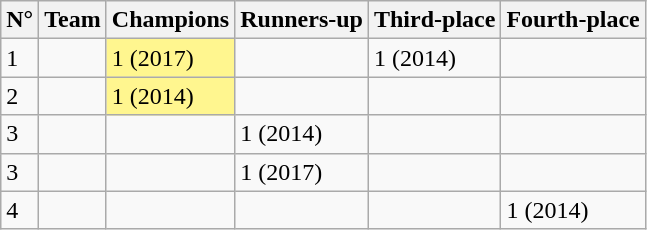<table class="wikitable">
<tr>
<th>N°</th>
<th>Team</th>
<th>Champions</th>
<th>Runners-up</th>
<th>Third-place</th>
<th>Fourth-place</th>
</tr>
<tr>
<td>1</td>
<td></td>
<td style=background:#FFF68F>1 (2017)</td>
<td></td>
<td>1 (2014)</td>
<td></td>
</tr>
<tr>
<td>2</td>
<td></td>
<td style=background:#FFF68F>1 (2014)</td>
<td></td>
<td></td>
<td></td>
</tr>
<tr>
<td>3</td>
<td></td>
<td></td>
<td>1 (2014)</td>
<td></td>
<td></td>
</tr>
<tr>
<td>3</td>
<td></td>
<td></td>
<td>1 (2017)</td>
<td></td>
<td></td>
</tr>
<tr>
<td>4</td>
<td></td>
<td></td>
<td></td>
<td></td>
<td>1 (2014)</td>
</tr>
</table>
